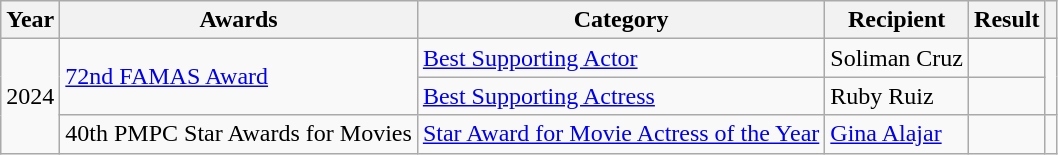<table class="wikitable sortable plainrowheaders">
<tr>
<th>Year</th>
<th>Awards</th>
<th>Category</th>
<th>Recipient</th>
<th>Result</th>
<th scope="col" class="unsortable"></th>
</tr>
<tr>
<td rowspan="3">2024</td>
<td rowspan="2"><a href='#'>72nd FAMAS Award</a></td>
<td><a href='#'>Best Supporting Actor</a></td>
<td>Soliman Cruz</td>
<td></td>
<td rowspan="2"></td>
</tr>
<tr>
<td><a href='#'>Best Supporting Actress</a></td>
<td>Ruby Ruiz</td>
<td></td>
</tr>
<tr>
<td>40th PMPC Star Awards for Movies</td>
<td><a href='#'>Star Award for Movie Actress of the Year</a></td>
<td><a href='#'>Gina Alajar</a></td>
<td></td>
<td></td>
</tr>
</table>
